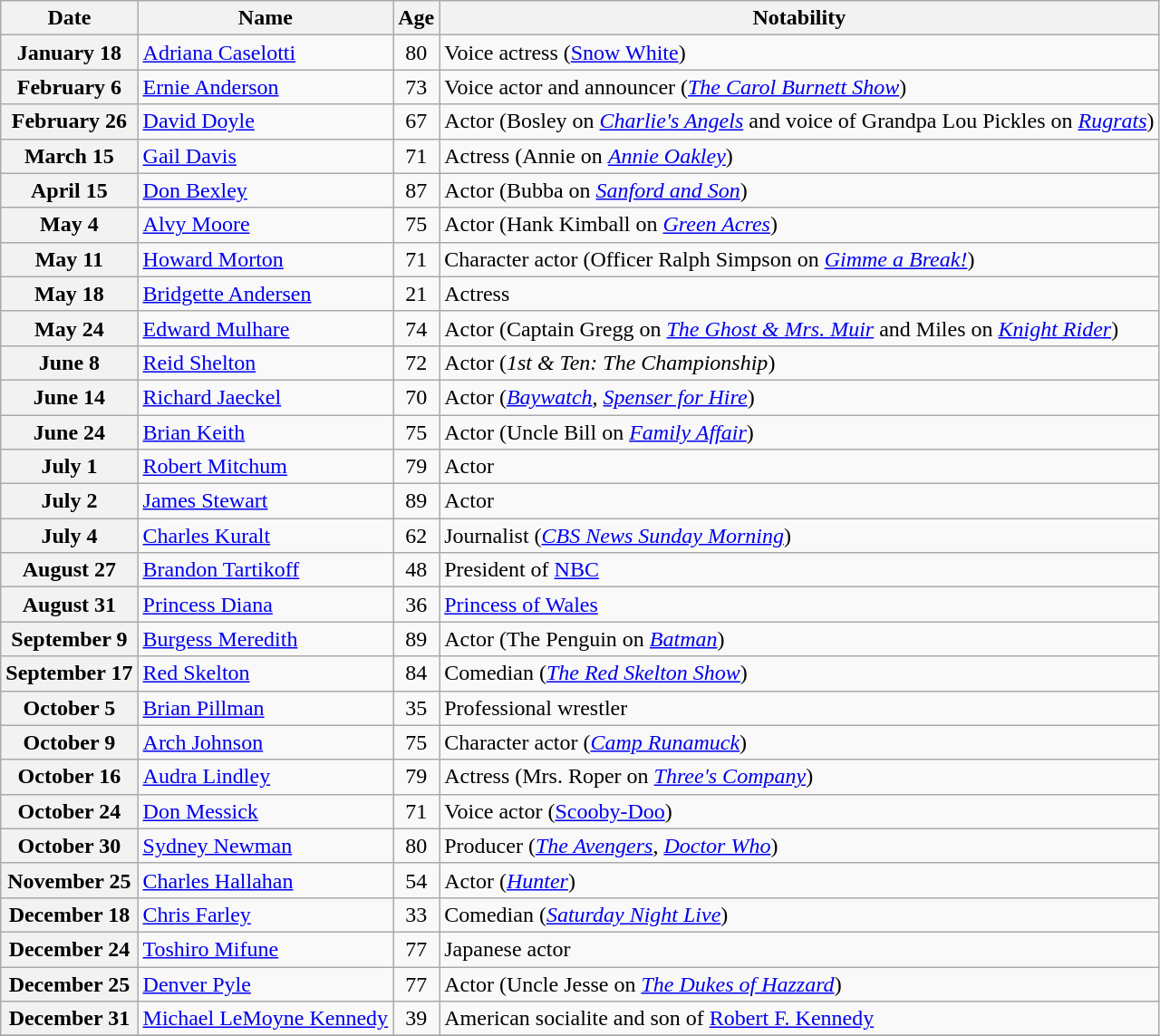<table class="wikitable sortable">
<tr ">
<th>Date</th>
<th>Name</th>
<th>Age</th>
<th class="unsortable">Notability</th>
</tr>
<tr>
<th>January 18</th>
<td><a href='#'>Adriana Caselotti</a></td>
<td align="center">80</td>
<td>Voice actress (<a href='#'>Snow White</a>)</td>
</tr>
<tr>
<th>February 6</th>
<td><a href='#'>Ernie Anderson</a></td>
<td align="center">73</td>
<td>Voice actor and announcer (<em><a href='#'>The Carol Burnett Show</a></em>)</td>
</tr>
<tr>
<th>February 26</th>
<td><a href='#'>David Doyle</a></td>
<td align="center">67</td>
<td>Actor (Bosley on <em><a href='#'>Charlie's Angels</a></em> and voice of Grandpa Lou Pickles on <em><a href='#'>Rugrats</a></em>)</td>
</tr>
<tr>
<th>March 15</th>
<td><a href='#'>Gail Davis</a></td>
<td align="center">71</td>
<td>Actress (Annie on <em><a href='#'>Annie Oakley</a></em>)</td>
</tr>
<tr>
<th>April 15</th>
<td><a href='#'>Don Bexley</a></td>
<td align="center">87</td>
<td>Actor (Bubba on <em><a href='#'>Sanford and Son</a></em>)</td>
</tr>
<tr>
<th>May 4</th>
<td><a href='#'>Alvy Moore</a></td>
<td align="center">75</td>
<td>Actor (Hank Kimball on <em><a href='#'>Green Acres</a></em>)</td>
</tr>
<tr>
<th>May 11</th>
<td><a href='#'>Howard Morton</a></td>
<td align="center">71</td>
<td>Character actor (Officer Ralph Simpson on <em><a href='#'>Gimme a Break!</a></em>)</td>
</tr>
<tr>
<th>May 18</th>
<td><a href='#'>Bridgette Andersen</a></td>
<td align="center">21</td>
<td>Actress</td>
</tr>
<tr>
<th>May 24</th>
<td><a href='#'>Edward Mulhare</a></td>
<td align="center">74</td>
<td>Actor (Captain Gregg on <em><a href='#'>The Ghost & Mrs. Muir</a></em> and Miles on <em><a href='#'>Knight Rider</a></em>)</td>
</tr>
<tr>
<th>June 8</th>
<td><a href='#'>Reid Shelton</a></td>
<td align="center">72</td>
<td>Actor (<em>1st & Ten: The Championship</em>)</td>
</tr>
<tr>
<th>June 14</th>
<td><a href='#'>Richard Jaeckel</a></td>
<td align="center">70</td>
<td>Actor (<em><a href='#'>Baywatch</a></em>, <em><a href='#'>Spenser for Hire</a></em>)</td>
</tr>
<tr>
<th>June 24</th>
<td><a href='#'>Brian Keith</a></td>
<td align="center">75</td>
<td>Actor (Uncle Bill on <em><a href='#'>Family Affair</a></em>)</td>
</tr>
<tr>
<th>July 1</th>
<td><a href='#'>Robert Mitchum</a></td>
<td align="center">79</td>
<td>Actor</td>
</tr>
<tr>
<th>July 2</th>
<td><a href='#'>James Stewart</a></td>
<td align="center">89</td>
<td>Actor</td>
</tr>
<tr>
<th>July 4</th>
<td><a href='#'>Charles Kuralt</a></td>
<td align="center">62</td>
<td>Journalist (<em><a href='#'>CBS News Sunday Morning</a></em>)</td>
</tr>
<tr>
<th>August 27</th>
<td><a href='#'>Brandon Tartikoff</a></td>
<td align="center">48</td>
<td>President of <a href='#'>NBC</a></td>
</tr>
<tr>
<th>August 31</th>
<td><a href='#'>Princess Diana</a></td>
<td align="center">36</td>
<td><a href='#'>Princess of Wales</a></td>
</tr>
<tr>
<th>September 9</th>
<td><a href='#'>Burgess Meredith</a></td>
<td align="center">89</td>
<td>Actor (The Penguin on <em><a href='#'>Batman</a></em>)</td>
</tr>
<tr>
<th>September 17</th>
<td><a href='#'>Red Skelton</a></td>
<td align="center">84</td>
<td>Comedian (<em><a href='#'>The Red Skelton Show</a></em>)</td>
</tr>
<tr>
<th>October 5</th>
<td><a href='#'>Brian Pillman</a></td>
<td align="center">35</td>
<td>Professional wrestler</td>
</tr>
<tr>
<th>October 9</th>
<td><a href='#'>Arch Johnson</a></td>
<td align="center">75</td>
<td>Character actor (<em><a href='#'>Camp Runamuck</a></em>)</td>
</tr>
<tr>
<th>October 16</th>
<td><a href='#'>Audra Lindley</a></td>
<td align="center">79</td>
<td>Actress (Mrs. Roper on <em><a href='#'>Three's Company</a></em>)</td>
</tr>
<tr>
<th>October 24</th>
<td><a href='#'>Don Messick</a></td>
<td align="center">71</td>
<td>Voice actor (<a href='#'>Scooby-Doo</a>)</td>
</tr>
<tr>
<th>October 30</th>
<td><a href='#'>Sydney Newman</a></td>
<td align="center">80</td>
<td>Producer (<em><a href='#'>The Avengers</a></em>, <em><a href='#'>Doctor Who</a></em>)</td>
</tr>
<tr>
<th>November 25</th>
<td><a href='#'>Charles Hallahan</a></td>
<td align="center">54</td>
<td>Actor (<em><a href='#'>Hunter</a></em>)</td>
</tr>
<tr>
<th>December 18</th>
<td><a href='#'>Chris Farley</a></td>
<td align="center">33</td>
<td>Comedian (<em><a href='#'>Saturday Night Live</a></em>)</td>
</tr>
<tr>
<th>December 24</th>
<td><a href='#'>Toshiro Mifune</a></td>
<td align="center">77</td>
<td>Japanese actor</td>
</tr>
<tr>
<th>December 25</th>
<td><a href='#'>Denver Pyle</a></td>
<td align="center">77</td>
<td>Actor (Uncle Jesse on <em><a href='#'>The Dukes of Hazzard</a></em>)</td>
</tr>
<tr>
<th>December 31</th>
<td><a href='#'>Michael LeMoyne Kennedy</a></td>
<td align="center">39</td>
<td>American socialite and son of <a href='#'>Robert F. Kennedy</a></td>
</tr>
<tr>
</tr>
</table>
